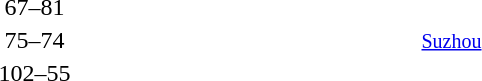<table style="text-align:center">
<tr>
<th width=200></th>
<th width=100></th>
<th width=200></th>
<th></th>
</tr>
<tr>
<td align=right></td>
<td>67–81</td>
<td align=left><strong></strong></td>
</tr>
<tr>
<td align=right><strong></strong></td>
<td>75–74</td>
<td align=left></td>
<td align=left><small><a href='#'>Suzhou</a></small></td>
</tr>
<tr>
<td align=right><strong></strong></td>
<td>102–55</td>
<td align=left></td>
</tr>
</table>
